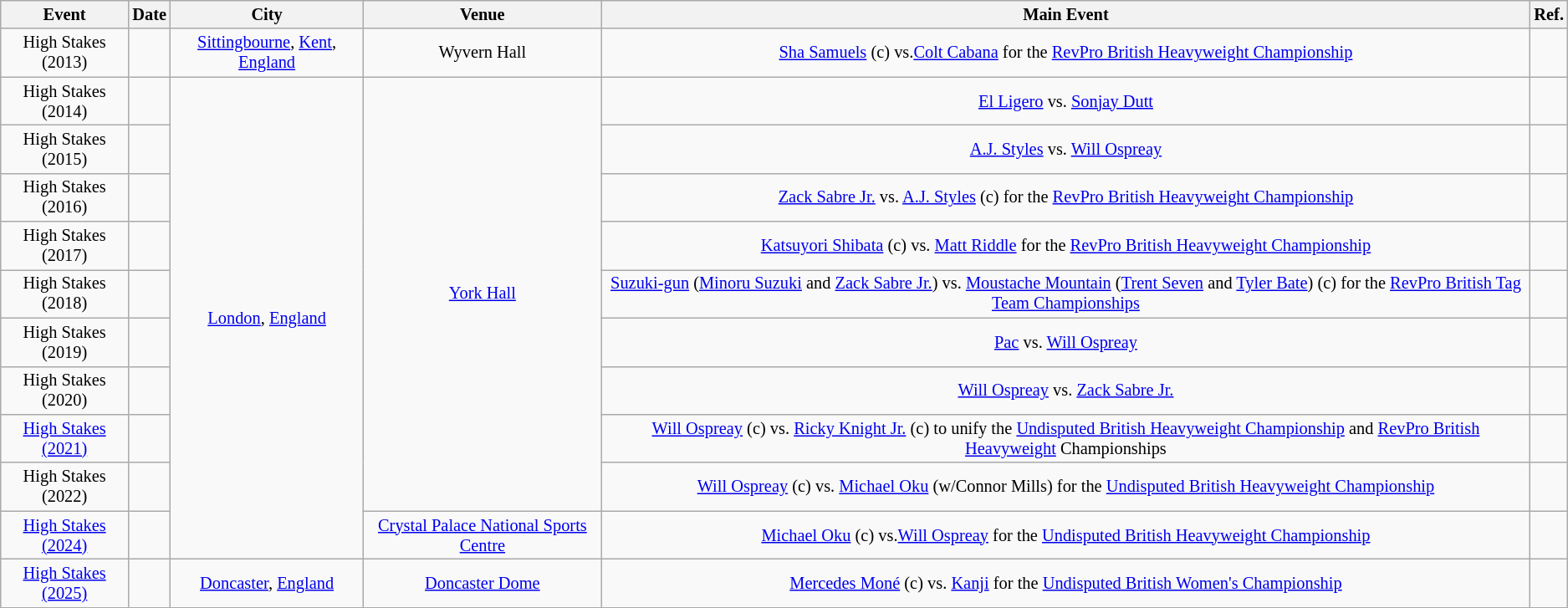<table class="sortable wikitable succession-box" style="font-size:85%; text-align:center;">
<tr>
<th>Event</th>
<th>Date</th>
<th>City</th>
<th>Venue</th>
<th>Main Event</th>
<th>Ref.</th>
</tr>
<tr>
<td>High Stakes (2013)</td>
<td></td>
<td><a href='#'>Sittingbourne</a>, <a href='#'>Kent</a>, <a href='#'>England</a></td>
<td>Wyvern Hall</td>
<td><a href='#'>Sha Samuels</a> (c) vs.<a href='#'>Colt Cabana</a> for the <a href='#'>RevPro British Heavyweight Championship</a></td>
<td></td>
</tr>
<tr>
<td>High Stakes (2014)</td>
<td></td>
<td rowspan="10"><a href='#'>London</a>, <a href='#'>England</a></td>
<td rowspan="9"><a href='#'>York Hall</a></td>
<td><a href='#'>El Ligero</a> vs. <a href='#'>Sonjay Dutt</a></td>
<td></td>
</tr>
<tr>
<td>High Stakes (2015)</td>
<td></td>
<td><a href='#'>A.J. Styles</a> vs. <a href='#'>Will Ospreay</a></td>
<td></td>
</tr>
<tr>
<td>High Stakes (2016)</td>
<td></td>
<td><a href='#'>Zack Sabre Jr.</a> vs. <a href='#'>A.J. Styles</a> (c) for the <a href='#'>RevPro British Heavyweight Championship</a></td>
<td></td>
</tr>
<tr>
<td>High Stakes (2017)</td>
<td></td>
<td><a href='#'>Katsuyori Shibata</a> (c) vs. <a href='#'>Matt Riddle</a> for the <a href='#'>RevPro British Heavyweight Championship</a></td>
<td></td>
</tr>
<tr>
<td>High Stakes (2018)</td>
<td></td>
<td><a href='#'>Suzuki-gun</a> (<a href='#'>Minoru Suzuki</a> and <a href='#'>Zack Sabre Jr.</a>) vs. <a href='#'>Moustache Mountain</a> (<a href='#'>Trent Seven</a> and <a href='#'>Tyler Bate</a>) (c) for the <a href='#'>RevPro British Tag Team Championships</a></td>
<td></td>
</tr>
<tr>
<td>High Stakes (2019)</td>
<td></td>
<td><a href='#'>Pac</a> vs. <a href='#'>Will Ospreay</a></td>
<td></td>
</tr>
<tr>
<td>High Stakes (2020)</td>
<td></td>
<td><a href='#'>Will Ospreay</a> vs. <a href='#'>Zack Sabre Jr.</a></td>
<td></td>
</tr>
<tr>
<td><a href='#'>High Stakes (2021)</a></td>
<td></td>
<td><a href='#'>Will Ospreay</a> (c) vs. <a href='#'>Ricky Knight Jr.</a> (c) to unify the <a href='#'>Undisputed British Heavyweight Championship</a> and <a href='#'>RevPro British Heavyweight</a> Championships</td>
<td></td>
</tr>
<tr>
<td>High Stakes (2022)</td>
<td></td>
<td><a href='#'>Will Ospreay</a> (c) vs. <a href='#'>Michael Oku</a> (w/Connor Mills) for the <a href='#'>Undisputed British Heavyweight Championship</a></td>
<td></td>
</tr>
<tr>
<td><a href='#'>High Stakes (2024)</a></td>
<td></td>
<td><a href='#'>Crystal Palace National Sports Centre</a></td>
<td><a href='#'>Michael Oku</a> (c) vs.<a href='#'>Will Ospreay</a> for the <a href='#'>Undisputed British Heavyweight Championship</a></td>
<td></td>
</tr>
<tr>
<td><a href='#'>High Stakes (2025)</a></td>
<td></td>
<td><a href='#'>Doncaster</a>, <a href='#'>England</a></td>
<td><a href='#'>Doncaster Dome</a></td>
<td><a href='#'>Mercedes Moné</a> (c) vs. <a href='#'>Kanji</a> for the <a href='#'>Undisputed British Women's Championship</a></td>
<td></td>
</tr>
</table>
